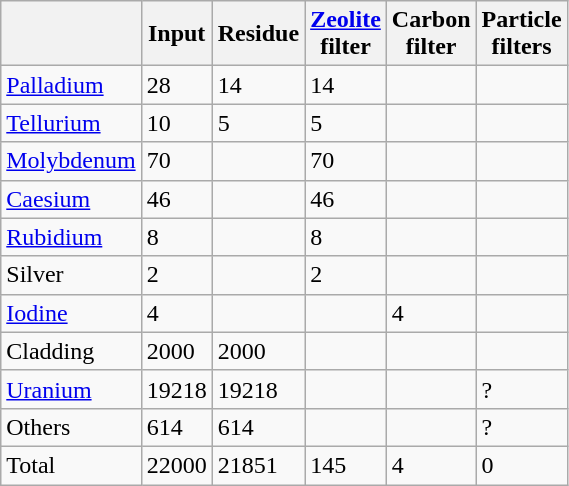<table class="wikitable">
<tr>
<th></th>
<th>Input</th>
<th>Residue</th>
<th><a href='#'>Zeolite</a><br>filter</th>
<th>Carbon<br>filter</th>
<th>Particle<br>filters</th>
</tr>
<tr>
<td><a href='#'>Palladium</a></td>
<td>28</td>
<td>14</td>
<td>14</td>
<td></td>
<td></td>
</tr>
<tr>
<td><a href='#'>Tellurium</a></td>
<td>10</td>
<td>5</td>
<td>5</td>
<td></td>
<td></td>
</tr>
<tr>
<td><a href='#'>Molybdenum</a></td>
<td>70</td>
<td></td>
<td>70</td>
<td></td>
<td></td>
</tr>
<tr>
<td><a href='#'>Caesium</a></td>
<td>46</td>
<td></td>
<td>46</td>
<td></td>
<td></td>
</tr>
<tr>
<td><a href='#'>Rubidium</a></td>
<td>8</td>
<td></td>
<td>8</td>
<td></td>
<td></td>
</tr>
<tr>
<td>Silver</td>
<td>2</td>
<td></td>
<td>2</td>
<td></td>
<td></td>
</tr>
<tr>
<td><a href='#'>Iodine</a></td>
<td>4</td>
<td></td>
<td></td>
<td>4</td>
<td></td>
</tr>
<tr>
<td>Cladding</td>
<td>2000</td>
<td>2000</td>
<td></td>
<td></td>
<td></td>
</tr>
<tr>
<td><a href='#'>Uranium</a></td>
<td>19218</td>
<td>19218</td>
<td></td>
<td></td>
<td>?</td>
</tr>
<tr>
<td>Others</td>
<td>614</td>
<td>614</td>
<td></td>
<td></td>
<td>?</td>
</tr>
<tr>
<td>Total</td>
<td>22000</td>
<td>21851</td>
<td>145</td>
<td>4</td>
<td>0</td>
</tr>
</table>
